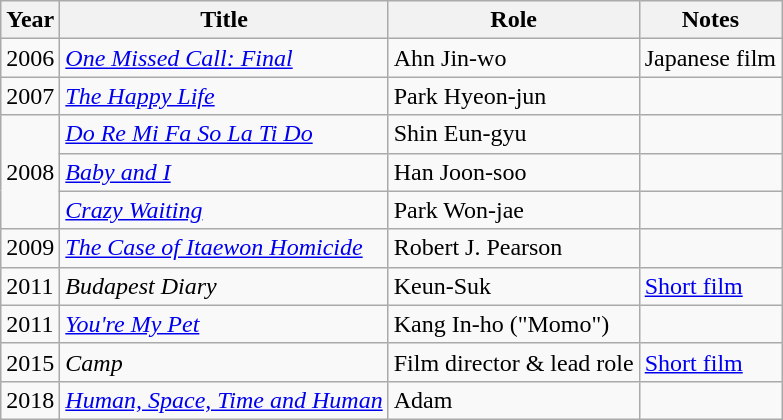<table class="wikitable plainrowheaders sortable">
<tr>
<th>Year</th>
<th>Title</th>
<th>Role</th>
<th class="unsortable">Notes</th>
</tr>
<tr>
<td>2006</td>
<td><em><a href='#'>One Missed Call: Final</a></em></td>
<td>Ahn Jin-wo</td>
<td>Japanese film</td>
</tr>
<tr>
<td>2007</td>
<td><em><a href='#'>The Happy Life</a></em></td>
<td>Park Hyeon-jun</td>
<td></td>
</tr>
<tr>
<td rowspan=3>2008</td>
<td><em><a href='#'>Do Re Mi Fa So La Ti Do</a></em></td>
<td>Shin Eun-gyu</td>
<td></td>
</tr>
<tr>
<td><em><a href='#'>Baby and I</a></em></td>
<td>Han Joon-soo</td>
<td></td>
</tr>
<tr>
<td><em><a href='#'>Crazy Waiting</a></em></td>
<td>Park Won-jae</td>
<td></td>
</tr>
<tr>
<td>2009</td>
<td><em><a href='#'>The Case of Itaewon Homicide</a></em></td>
<td>Robert J. Pearson</td>
<td></td>
</tr>
<tr>
<td>2011</td>
<td><em>Budapest Diary</em></td>
<td>Keun-Suk</td>
<td><a href='#'>Short film</a></td>
</tr>
<tr>
<td>2011</td>
<td><em><a href='#'>You're My Pet</a></em></td>
<td>Kang In-ho ("Momo")</td>
<td></td>
</tr>
<tr>
<td>2015</td>
<td><em>Camp</em></td>
<td>Film director & lead role</td>
<td><a href='#'>Short film</a></td>
</tr>
<tr>
<td>2018</td>
<td><em><a href='#'>Human, Space, Time and Human</a></em></td>
<td>Adam</td>
<td></td>
</tr>
</table>
